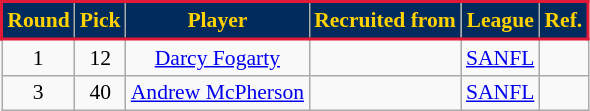<table class="wikitable" style="font-size:90%; text-align:center;">
<tr style="background:#002B5C; color: #FFD200; border: solid #E21937 2px;">
<td><span><strong>Round</strong> </span></td>
<td><span><strong>Pick</strong> </span></td>
<td><span><strong>Player</strong> </span></td>
<td><span><strong>Recruited from</strong> </span></td>
<td><span><strong>League</strong> </span></td>
<td><span><strong>Ref.</strong> </span></td>
</tr>
<tr>
<td>1</td>
<td>12</td>
<td><a href='#'>Darcy Fogarty</a></td>
<td></td>
<td><a href='#'>SANFL</a></td>
<td></td>
</tr>
<tr>
<td>3</td>
<td>40</td>
<td><a href='#'>Andrew McPherson</a></td>
<td></td>
<td><a href='#'>SANFL</a></td>
<td></td>
</tr>
</table>
